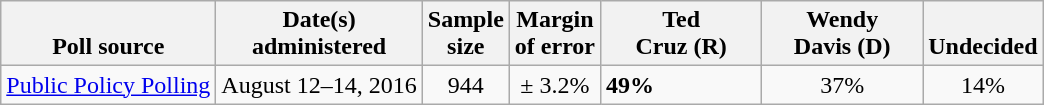<table class="wikitable">
<tr valign=bottom>
<th>Poll source</th>
<th>Date(s)<br>administered</th>
<th>Sample<br>size</th>
<th>Margin<br>of error</th>
<th style="width:100px;">Ted<br>Cruz (R)</th>
<th style="width:100px;">Wendy<br>Davis (D)</th>
<th>Undecided</th>
</tr>
<tr>
<td><a href='#'>Public Policy Polling</a></td>
<td align=center>August 12–14, 2016</td>
<td align=center>944</td>
<td align=center>± 3.2%</td>
<td><strong>49%</strong></td>
<td align=center>37%</td>
<td align=center>14%</td>
</tr>
</table>
